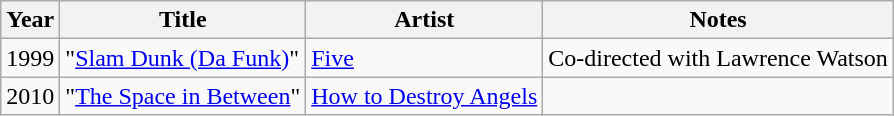<table class="wikitable plainrowheaders">
<tr>
<th>Year</th>
<th>Title</th>
<th>Artist</th>
<th>Notes</th>
</tr>
<tr>
<td>1999</td>
<td>"<a href='#'>Slam Dunk (Da Funk)</a>"</td>
<td><a href='#'>Five</a></td>
<td>Co-directed with Lawrence Watson</td>
</tr>
<tr>
<td>2010</td>
<td>"<a href='#'>The Space in Between</a>"</td>
<td><a href='#'>How to Destroy Angels</a></td>
<td></td>
</tr>
</table>
